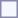<table style="border:1px solid #8888aa; background-color:#f7f8ff; padding:5px; font-size:95%; margin: 0px 12px 12px 0px;">
</table>
